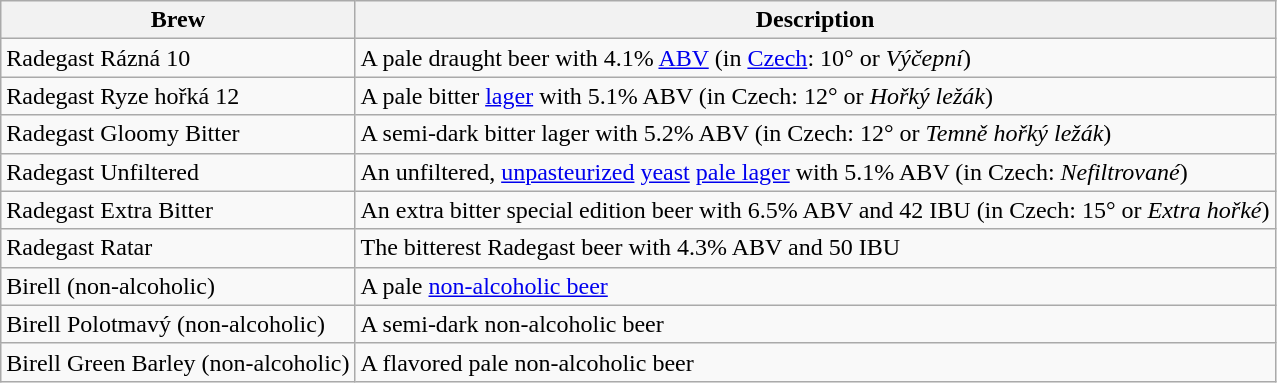<table class="wikitable">
<tr>
<th>Brew</th>
<th>Description</th>
</tr>
<tr>
<td>Radegast Rázná 10</td>
<td>A pale draught beer with 4.1% <a href='#'>ABV</a> (in <a href='#'>Czech</a>: 10° or <em>Výčepní</em>)</td>
</tr>
<tr>
<td>Radegast Ryze hořká 12</td>
<td>A pale bitter <a href='#'>lager</a> with 5.1% ABV (in Czech: 12° or <em>Hořký ležák</em>)</td>
</tr>
<tr>
<td>Radegast Gloomy Bitter</td>
<td>A semi-dark bitter lager with 5.2% ABV (in Czech: 12° or <em>Temně hořký ležák</em>)</td>
</tr>
<tr>
<td>Radegast Unfiltered</td>
<td>An unfiltered, <a href='#'>unpasteurized</a> <a href='#'>yeast</a> <a href='#'>pale lager</a> with 5.1% ABV (in Czech: <em>Nefiltrované</em>)</td>
</tr>
<tr>
<td>Radegast Extra Bitter</td>
<td>An extra bitter special edition beer with 6.5% ABV and 42 IBU (in Czech: 15° or <em>Extra hořké</em>)</td>
</tr>
<tr>
<td>Radegast Ratar</td>
<td>The bitterest Radegast beer with 4.3% ABV and 50 IBU</td>
</tr>
<tr>
<td>Birell (non-alcoholic)</td>
<td>A pale <a href='#'>non-alcoholic beer</a></td>
</tr>
<tr>
<td>Birell Polotmavý (non-alcoholic)</td>
<td>A semi-dark non-alcoholic beer</td>
</tr>
<tr>
<td>Birell Green Barley (non-alcoholic)</td>
<td>A flavored pale non-alcoholic beer</td>
</tr>
</table>
